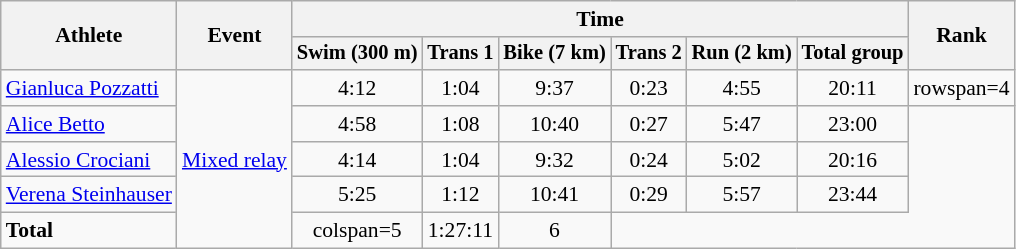<table class="wikitable" style="font-size:90%;text-align:center;">
<tr>
<th rowspan=2>Athlete</th>
<th rowspan=2>Event</th>
<th colspan=6>Time</th>
<th rowspan=2>Rank</th>
</tr>
<tr style="font-size:95%">
<th>Swim (300 m)</th>
<th>Trans 1</th>
<th>Bike (7 km)</th>
<th>Trans 2</th>
<th>Run (2 km)</th>
<th>Total group</th>
</tr>
<tr>
<td align=left><a href='#'>Gianluca Pozzatti</a></td>
<td align=left rowspan=5><a href='#'>Mixed relay</a></td>
<td>4:12</td>
<td>1:04</td>
<td>9:37</td>
<td>0:23</td>
<td>4:55</td>
<td>20:11</td>
<td>rowspan=4 </td>
</tr>
<tr>
<td align=left><a href='#'>Alice Betto</a></td>
<td>4:58</td>
<td>1:08</td>
<td>10:40</td>
<td>0:27</td>
<td>5:47</td>
<td>23:00</td>
</tr>
<tr>
<td align=left><a href='#'>Alessio Crociani</a></td>
<td>4:14</td>
<td>1:04</td>
<td>9:32</td>
<td>0:24</td>
<td>5:02</td>
<td>20:16</td>
</tr>
<tr>
<td align=left><a href='#'>Verena Steinhauser</a></td>
<td>5:25</td>
<td>1:12</td>
<td>10:41</td>
<td>0:29</td>
<td>5:57</td>
<td>23:44</td>
</tr>
<tr align=center>
<td align=left><strong>Total</strong></td>
<td>colspan=5 </td>
<td>1:27:11</td>
<td>6</td>
</tr>
</table>
